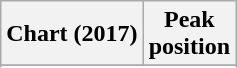<table class="wikitable sortable plainrowheaders" style="text-align:center">
<tr>
<th scope="col">Chart (2017)</th>
<th scope="col">Peak<br>position</th>
</tr>
<tr>
</tr>
<tr>
</tr>
<tr>
</tr>
</table>
